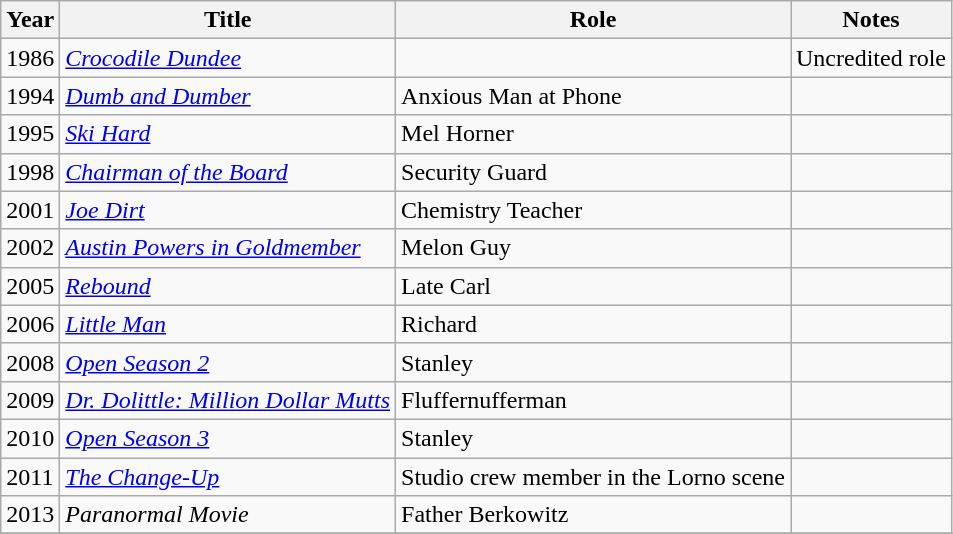<table class="wikitable sortable">
<tr>
<th>Year</th>
<th>Title</th>
<th>Role</th>
<th class="unsortable">Notes</th>
</tr>
<tr>
<td>1986</td>
<td><em><a href='#'>Crocodile Dundee</a></em></td>
<td></td>
<td>Uncredited role</td>
</tr>
<tr>
<td>1994</td>
<td><em><a href='#'>Dumb and Dumber</a></em></td>
<td>Anxious Man at Phone</td>
<td></td>
</tr>
<tr>
<td>1995</td>
<td><em><a href='#'>Ski Hard</a></em></td>
<td>Mel Horner</td>
<td></td>
</tr>
<tr>
<td>1998</td>
<td><em><a href='#'>Chairman of the Board</a></em></td>
<td>Security Guard</td>
<td></td>
</tr>
<tr>
<td>2001</td>
<td><em><a href='#'>Joe Dirt</a></em></td>
<td>Chemistry Teacher</td>
<td></td>
</tr>
<tr>
<td>2002</td>
<td><em><a href='#'>Austin Powers in Goldmember</a></em></td>
<td>Melon Guy</td>
<td></td>
</tr>
<tr>
<td>2005</td>
<td><em><a href='#'>Rebound</a></em></td>
<td>Late Carl</td>
<td></td>
</tr>
<tr>
<td>2006</td>
<td><em><a href='#'>Little Man</a></em></td>
<td>Richard</td>
<td></td>
</tr>
<tr>
<td>2008</td>
<td><em><a href='#'>Open Season 2</a></em></td>
<td>Stanley</td>
<td></td>
</tr>
<tr>
<td>2009</td>
<td><em><a href='#'>Dr. Dolittle: Million Dollar Mutts</a></em></td>
<td>Fluffernufferman</td>
<td></td>
</tr>
<tr>
<td>2010</td>
<td><em><a href='#'>Open Season 3</a></em></td>
<td>Stanley</td>
<td></td>
</tr>
<tr>
<td>2011</td>
<td><em><a href='#'>The Change-Up</a></em></td>
<td>Studio crew member in the Lorno scene</td>
<td></td>
</tr>
<tr>
<td>2013</td>
<td><em>Paranormal Movie</em></td>
<td>Father Berkowitz</td>
<td></td>
</tr>
<tr>
</tr>
</table>
